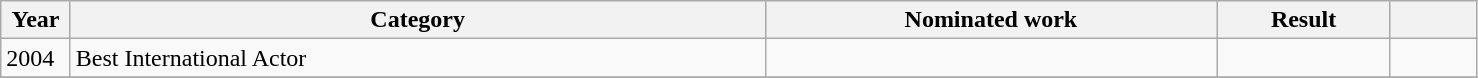<table class=wikitable class="wikitable sortable">
<tr>
<th width=4%>Year</th>
<th width=40%>Category</th>
<th width=26%>Nominated work</th>
<th width=10%>Result</th>
<th width=5%></th>
</tr>
<tr>
<td>2004</td>
<td>Best International Actor</td>
<td></td>
<td></td>
<td></td>
</tr>
<tr>
</tr>
</table>
